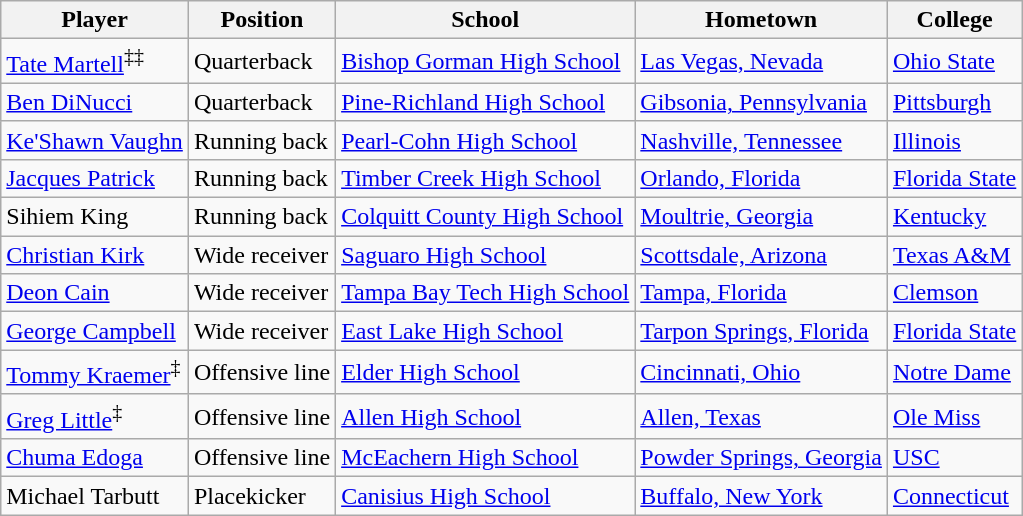<table class="wikitable">
<tr>
<th>Player</th>
<th>Position</th>
<th>School</th>
<th>Hometown</th>
<th>College</th>
</tr>
<tr>
<td><a href='#'>Tate Martell</a><sup>‡‡</sup></td>
<td>Quarterback</td>
<td><a href='#'>Bishop Gorman High School</a></td>
<td><a href='#'>Las Vegas, Nevada</a></td>
<td><a href='#'>Ohio State</a></td>
</tr>
<tr>
<td><a href='#'>Ben DiNucci</a></td>
<td>Quarterback</td>
<td><a href='#'>Pine-Richland High School</a></td>
<td><a href='#'>Gibsonia, Pennsylvania</a></td>
<td><a href='#'>Pittsburgh</a></td>
</tr>
<tr>
<td><a href='#'>Ke'Shawn Vaughn</a></td>
<td>Running back</td>
<td><a href='#'>Pearl-Cohn High School</a></td>
<td><a href='#'>Nashville, Tennessee</a></td>
<td><a href='#'>Illinois</a></td>
</tr>
<tr>
<td><a href='#'>Jacques Patrick</a></td>
<td>Running back</td>
<td><a href='#'>Timber Creek High School</a></td>
<td><a href='#'>Orlando, Florida</a></td>
<td><a href='#'>Florida State</a></td>
</tr>
<tr>
<td>Sihiem King</td>
<td>Running back</td>
<td><a href='#'>Colquitt County High School</a></td>
<td><a href='#'>Moultrie, Georgia</a></td>
<td><a href='#'>Kentucky</a></td>
</tr>
<tr>
<td><a href='#'>Christian Kirk</a></td>
<td>Wide receiver</td>
<td><a href='#'>Saguaro High School</a></td>
<td><a href='#'>Scottsdale, Arizona</a></td>
<td><a href='#'>Texas A&M</a></td>
</tr>
<tr>
<td><a href='#'>Deon Cain</a></td>
<td>Wide receiver</td>
<td><a href='#'>Tampa Bay Tech High School</a></td>
<td><a href='#'>Tampa, Florida</a></td>
<td><a href='#'>Clemson</a></td>
</tr>
<tr>
<td><a href='#'>George Campbell</a></td>
<td>Wide receiver</td>
<td><a href='#'>East Lake High School</a></td>
<td><a href='#'>Tarpon Springs, Florida</a></td>
<td><a href='#'>Florida State</a></td>
</tr>
<tr>
<td><a href='#'>Tommy Kraemer</a><sup>‡</sup></td>
<td>Offensive line</td>
<td><a href='#'>Elder High School</a></td>
<td><a href='#'>Cincinnati, Ohio</a></td>
<td><a href='#'>Notre Dame</a></td>
</tr>
<tr>
<td><a href='#'>Greg Little</a><sup>‡</sup></td>
<td>Offensive line</td>
<td><a href='#'>Allen High School</a></td>
<td><a href='#'>Allen, Texas</a></td>
<td><a href='#'>Ole Miss</a></td>
</tr>
<tr>
<td><a href='#'>Chuma Edoga</a></td>
<td>Offensive line</td>
<td><a href='#'>McEachern High School</a></td>
<td><a href='#'>Powder Springs, Georgia</a></td>
<td><a href='#'>USC</a></td>
</tr>
<tr>
<td>Michael Tarbutt</td>
<td>Placekicker</td>
<td><a href='#'>Canisius High School</a></td>
<td><a href='#'>Buffalo, New York</a></td>
<td><a href='#'>Connecticut</a></td>
</tr>
</table>
